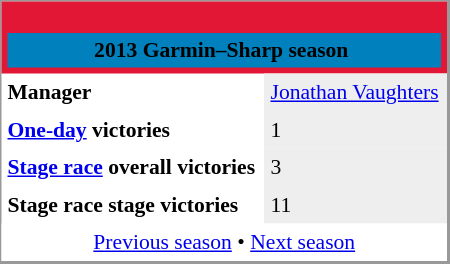<table align="right" cellpadding="4" cellspacing="0" style="margin-left:1em; width:300px; font-size:90%; border:1px solid #999; border-right-width:2px; border-bottom-width:2px; background-color:white;">
<tr>
<th colspan="2" style="background-color:#E21735;"><br><table style="background:#0080BD;text-align:center;width:100%;">
<tr>
<td style="background:#0080BD;" align="center" width="100%"><span> 2013 Garmin–Sharp season</span></td>
<td padding=15px></td>
</tr>
</table>
</th>
</tr>
<tr>
<td><strong>Manager</strong></td>
<td style="background:#EEEEEE;"><a href='#'>Jonathan Vaughters</a></td>
</tr>
<tr>
<td><strong><a href='#'>One-day</a> victories</strong></td>
<td style="background:#EEEEEE;">1</td>
</tr>
<tr>
<td><strong><a href='#'>Stage race</a> overall victories</strong></td>
<td style="background:#EEEEEE;">3</td>
</tr>
<tr>
<td><strong>Stage race stage victories</strong></td>
<td style="background:#EEEEEE;">11</td>
</tr>
<tr>
<td colspan="2" style="background:white;" align="center"><a href='#'>Previous season</a> • <a href='#'>Next season</a></td>
</tr>
</table>
